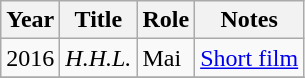<table class="wikitable sortable">
<tr>
<th>Year</th>
<th>Title</th>
<th>Role</th>
<th>Notes</th>
</tr>
<tr>
<td>2016</td>
<td><em>H.H.L.</em></td>
<td>Mai</td>
<td><a href='#'>Short film</a></td>
</tr>
<tr>
</tr>
</table>
